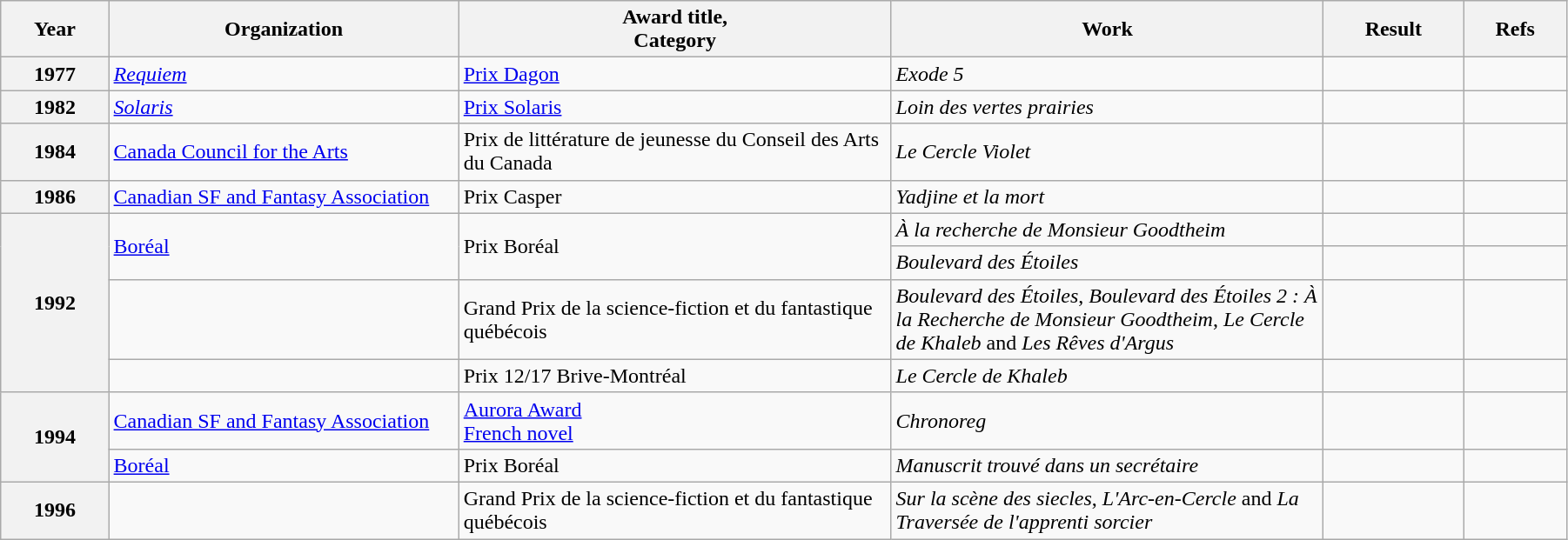<table class="wikitable" style="width:95%;" cellpadding="5">
<tr>
<th scope="col" style="width:30px;">Year</th>
<th scope="col" style="width:120px;">Organization</th>
<th scope="col" style="width:150px;">Award title,<br>Category</th>
<th scope="col" style="width:150px;">Work</th>
<th scope="col" style="width:10px;">Result</th>
<th scope="col" style="width:10px;">Refs<br></th>
</tr>
<tr>
<th>1977</th>
<td><em><a href='#'>Requiem</a></em></td>
<td><a href='#'>Prix Dagon</a></td>
<td><em>Exode 5</em></td>
<td></td>
<td></td>
</tr>
<tr>
<th>1982</th>
<td><em><a href='#'>Solaris</a></em></td>
<td><a href='#'>Prix Solaris</a></td>
<td><em>Loin des vertes prairies</em></td>
<td></td>
<td></td>
</tr>
<tr>
<th>1984</th>
<td><a href='#'>Canada Council for the Arts</a></td>
<td>Prix de littérature de jeunesse du Conseil des Arts du Canada</td>
<td><em>Le Cercle Violet</em></td>
<td></td>
<td></td>
</tr>
<tr>
<th>1986</th>
<td><a href='#'>Canadian SF and Fantasy Association</a></td>
<td>Prix Casper</td>
<td><em>Yadjine et la mort</em></td>
<td></td>
<td></td>
</tr>
<tr>
<th rowspan="4">1992</th>
<td rowspan="2"><a href='#'>Boréal</a></td>
<td rowspan="2">Prix Boréal</td>
<td><em>À la recherche de Monsieur Goodtheim</em></td>
<td></td>
<td></td>
</tr>
<tr>
<td><em>Boulevard des Étoiles</em></td>
<td></td>
<td></td>
</tr>
<tr>
<td></td>
<td>Grand Prix de la science-fiction et du fantastique québécois</td>
<td><em>Boulevard des Étoiles</em>, <em>Boulevard des Étoiles 2 : À la Recherche de Monsieur Goodtheim</em>, <em>Le Cercle de Khaleb</em> and <em>Les Rêves d'Argus</em></td>
<td></td>
<td></td>
</tr>
<tr>
<td></td>
<td>Prix 12/17 Brive-Montréal</td>
<td><em>Le Cercle de Khaleb</em></td>
<td></td>
<td></td>
</tr>
<tr>
<th rowspan="2">1994</th>
<td><a href='#'>Canadian SF and Fantasy Association</a></td>
<td><a href='#'>Aurora Award</a><br><a href='#'>French novel</a></td>
<td><em>Chronoreg</em></td>
<td></td>
<td></td>
</tr>
<tr>
<td><a href='#'>Boréal</a></td>
<td>Prix Boréal</td>
<td><em>Manuscrit trouvé dans un secrétaire</em></td>
<td></td>
<td></td>
</tr>
<tr>
<th>1996</th>
<td></td>
<td>Grand Prix de la science-fiction et du fantastique québécois</td>
<td><em>Sur la scène des siecles</em>, <em>L'Arc-en-Cercle</em> and <em>La Traversée de l'apprenti sorcier</em></td>
<td></td>
<td></td>
</tr>
</table>
